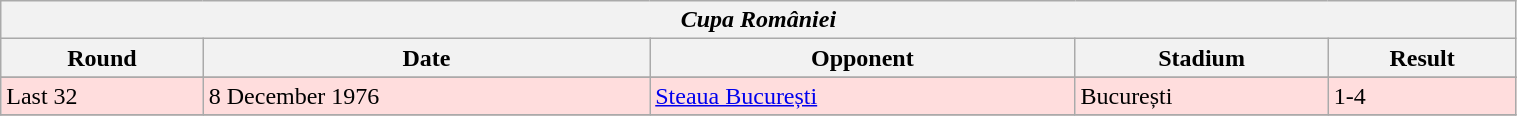<table class="wikitable" style="width:80%;">
<tr>
<th colspan="5" style="text-align:center;"><em>Cupa României</em></th>
</tr>
<tr>
<th>Round</th>
<th>Date</th>
<th>Opponent</th>
<th>Stadium</th>
<th>Result</th>
</tr>
<tr>
</tr>
<tr bgcolor="#ffdddd">
<td>Last 32</td>
<td>8 December 1976</td>
<td><a href='#'>Steaua București</a></td>
<td>București</td>
<td>1-4</td>
</tr>
<tr>
</tr>
</table>
